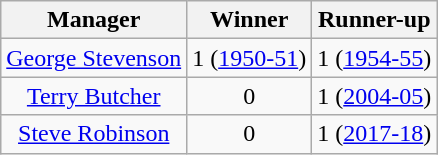<table class="wikitable"  style="text-align: center;">
<tr>
<th>Manager</th>
<th>Winner</th>
<th>Runner-up</th>
</tr>
<tr>
<td><a href='#'>George Stevenson</a></td>
<td>1 (<a href='#'>1950-51</a>)</td>
<td>1 (<a href='#'>1954-55</a>)</td>
</tr>
<tr>
<td><a href='#'>Terry Butcher</a></td>
<td>0</td>
<td>1 (<a href='#'>2004-05</a>)</td>
</tr>
<tr>
<td><a href='#'>Steve Robinson</a></td>
<td>0</td>
<td>1 (<a href='#'>2017-18</a>)</td>
</tr>
</table>
